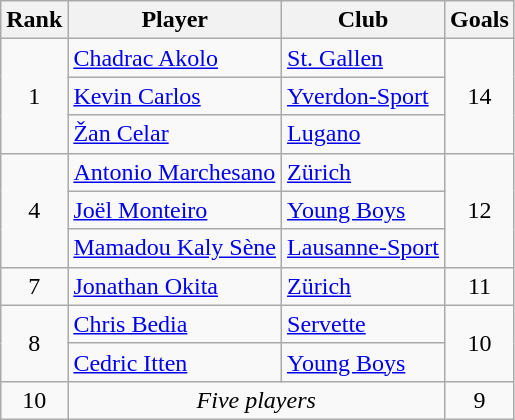<table class="wikitable sortable" style="text-align:center">
<tr>
<th>Rank</th>
<th>Player</th>
<th>Club</th>
<th>Goals</th>
</tr>
<tr>
<td rowspan=3>1</td>
<td align=left> <a href='#'>Chadrac Akolo</a></td>
<td align=left><a href='#'>St. Gallen</a></td>
<td rowspan=3>14</td>
</tr>
<tr>
<td align=left> <a href='#'>Kevin Carlos</a></td>
<td align=left><a href='#'>Yverdon-Sport</a></td>
</tr>
<tr>
<td align=left> <a href='#'>Žan Celar</a></td>
<td align=left><a href='#'>Lugano</a></td>
</tr>
<tr>
<td rowspan=3>4</td>
<td align=left> <a href='#'>Antonio Marchesano</a></td>
<td align=left><a href='#'>Zürich</a></td>
<td rowspan=3>12</td>
</tr>
<tr>
<td align=left> <a href='#'>Joël Monteiro</a></td>
<td align=left><a href='#'>Young Boys</a></td>
</tr>
<tr>
<td align=left> <a href='#'>Mamadou Kaly Sène</a></td>
<td align=left><a href='#'>Lausanne-Sport</a></td>
</tr>
<tr>
<td>7</td>
<td align=left> <a href='#'>Jonathan Okita</a></td>
<td align=left><a href='#'>Zürich</a></td>
<td>11</td>
</tr>
<tr>
<td rowspan=2>8</td>
<td align=left> <a href='#'>Chris Bedia</a></td>
<td align=left><a href='#'>Servette</a></td>
<td rowspan=2>10</td>
</tr>
<tr>
<td align=left> <a href='#'>Cedric Itten</a></td>
<td align=left><a href='#'>Young Boys</a></td>
</tr>
<tr>
<td>10</td>
<td colspan=2><em>Five players</em></td>
<td>9</td>
</tr>
</table>
